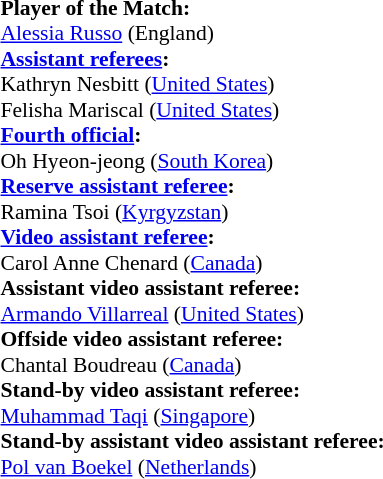<table style="width:100%; font-size:90%;">
<tr>
<td><br><strong>Player of the Match:</strong>
<br><a href='#'>Alessia Russo</a> (England)<br><strong><a href='#'>Assistant referees</a>:</strong>
<br>Kathryn Nesbitt (<a href='#'>United States</a>)
<br>Felisha Mariscal (<a href='#'>United States</a>)
<br><strong><a href='#'>Fourth official</a>:</strong>
<br>Oh Hyeon-jeong (<a href='#'>South Korea</a>)
<br><strong><a href='#'>Reserve assistant referee</a>:</strong>
<br>Ramina Tsoi (<a href='#'>Kyrgyzstan</a>)
<br><strong><a href='#'>Video assistant referee</a>:</strong>
<br>Carol Anne Chenard (<a href='#'>Canada</a>)
<br><strong>Assistant video assistant referee:</strong>
<br><a href='#'>Armando Villarreal</a> (<a href='#'>United States</a>)
<br><strong>Offside video assistant referee:</strong>
<br>Chantal Boudreau (<a href='#'>Canada</a>)
<br><strong>Stand-by video assistant referee:</strong>
<br><a href='#'>Muhammad Taqi</a> (<a href='#'>Singapore</a>)
<br><strong>Stand-by assistant video assistant referee:</strong>
<br><a href='#'>Pol van Boekel</a> (<a href='#'>Netherlands</a>)</td>
</tr>
</table>
